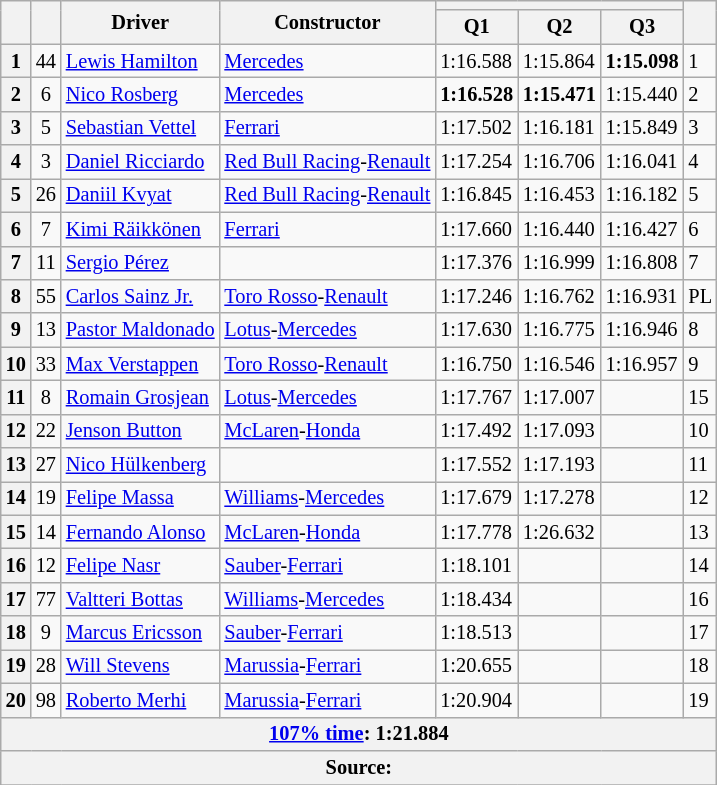<table class="wikitable sortable" style="font-size: 85%;">
<tr>
<th rowspan="2"></th>
<th rowspan="2"></th>
<th rowspan="2">Driver</th>
<th rowspan="2">Constructor</th>
<th colspan="3"></th>
<th rowspan="2"></th>
</tr>
<tr>
<th>Q1</th>
<th>Q2</th>
<th>Q3</th>
</tr>
<tr>
<th>1</th>
<td style="text-align:center">44</td>
<td> <a href='#'>Lewis Hamilton</a></td>
<td><a href='#'>Mercedes</a></td>
<td>1:16.588</td>
<td>1:15.864</td>
<td><strong>1:15.098</strong></td>
<td>1</td>
</tr>
<tr>
<th>2</th>
<td style="text-align:center">6</td>
<td> <a href='#'>Nico Rosberg</a></td>
<td><a href='#'>Mercedes</a></td>
<td><strong>1:16.528</strong></td>
<td><strong>1:15.471</strong></td>
<td>1:15.440</td>
<td>2</td>
</tr>
<tr>
<th>3</th>
<td style="text-align:center">5</td>
<td> <a href='#'>Sebastian Vettel</a></td>
<td><a href='#'>Ferrari</a></td>
<td>1:17.502</td>
<td>1:16.181</td>
<td>1:15.849</td>
<td>3</td>
</tr>
<tr>
<th>4</th>
<td style="text-align:center">3</td>
<td> <a href='#'>Daniel Ricciardo</a></td>
<td><a href='#'>Red Bull Racing</a>-<a href='#'>Renault</a></td>
<td>1:17.254</td>
<td>1:16.706</td>
<td>1:16.041</td>
<td>4</td>
</tr>
<tr>
<th>5</th>
<td style="text-align:center">26</td>
<td> <a href='#'>Daniil Kvyat</a></td>
<td><a href='#'>Red Bull Racing</a>-<a href='#'>Renault</a></td>
<td>1:16.845</td>
<td>1:16.453</td>
<td>1:16.182</td>
<td>5</td>
</tr>
<tr>
<th>6</th>
<td style="text-align:center">7</td>
<td> <a href='#'>Kimi Räikkönen</a></td>
<td><a href='#'>Ferrari</a></td>
<td>1:17.660</td>
<td>1:16.440</td>
<td>1:16.427</td>
<td>6</td>
</tr>
<tr>
<th>7</th>
<td style="text-align:center">11</td>
<td> <a href='#'>Sergio Pérez</a></td>
<td></td>
<td>1:17.376</td>
<td>1:16.999</td>
<td>1:16.808</td>
<td>7</td>
</tr>
<tr>
<th>8</th>
<td style="text-align:center">55</td>
<td> <a href='#'>Carlos Sainz Jr.</a></td>
<td><a href='#'>Toro Rosso</a>-<a href='#'>Renault</a></td>
<td>1:17.246</td>
<td>1:16.762</td>
<td>1:16.931</td>
<td>PL</td>
</tr>
<tr>
<th>9</th>
<td style="text-align:center">13</td>
<td> <a href='#'>Pastor Maldonado</a></td>
<td><a href='#'>Lotus</a>-<a href='#'>Mercedes</a></td>
<td>1:17.630</td>
<td>1:16.775</td>
<td>1:16.946</td>
<td>8</td>
</tr>
<tr>
<th>10</th>
<td style="text-align:center">33</td>
<td> <a href='#'>Max Verstappen</a></td>
<td><a href='#'>Toro Rosso</a>-<a href='#'>Renault</a></td>
<td>1:16.750</td>
<td>1:16.546</td>
<td>1:16.957</td>
<td>9</td>
</tr>
<tr>
<th>11</th>
<td style="text-align:center">8</td>
<td> <a href='#'>Romain Grosjean</a></td>
<td><a href='#'>Lotus</a>-<a href='#'>Mercedes</a></td>
<td>1:17.767</td>
<td>1:17.007</td>
<td></td>
<td>15</td>
</tr>
<tr>
<th>12</th>
<td align="center">22</td>
<td> <a href='#'>Jenson Button</a></td>
<td><a href='#'>McLaren</a>-<a href='#'>Honda</a></td>
<td>1:17.492</td>
<td>1:17.093</td>
<td></td>
<td>10</td>
</tr>
<tr>
<th>13</th>
<td style="text-align:center">27</td>
<td> <a href='#'>Nico Hülkenberg</a></td>
<td></td>
<td>1:17.552</td>
<td>1:17.193</td>
<td></td>
<td>11</td>
</tr>
<tr>
<th>14</th>
<td style="text-align:center">19</td>
<td> <a href='#'>Felipe Massa</a></td>
<td><a href='#'>Williams</a>-<a href='#'>Mercedes</a></td>
<td>1:17.679</td>
<td>1:17.278</td>
<td></td>
<td>12</td>
</tr>
<tr>
<th>15</th>
<td style="text-align:center">14</td>
<td> <a href='#'>Fernando Alonso</a></td>
<td><a href='#'>McLaren</a>-<a href='#'>Honda</a></td>
<td>1:17.778</td>
<td>1:26.632</td>
<td></td>
<td>13</td>
</tr>
<tr>
<th>16</th>
<td style="text-align:center">12</td>
<td> <a href='#'>Felipe Nasr</a></td>
<td><a href='#'>Sauber</a>-<a href='#'>Ferrari</a></td>
<td>1:18.101</td>
<td></td>
<td></td>
<td>14</td>
</tr>
<tr>
<th>17</th>
<td style="text-align:center">77</td>
<td> <a href='#'>Valtteri Bottas</a></td>
<td><a href='#'>Williams</a>-<a href='#'>Mercedes</a></td>
<td>1:18.434</td>
<td></td>
<td></td>
<td>16</td>
</tr>
<tr>
<th>18</th>
<td style="text-align:center">9</td>
<td> <a href='#'>Marcus Ericsson</a></td>
<td><a href='#'>Sauber</a>-<a href='#'>Ferrari</a></td>
<td>1:18.513</td>
<td></td>
<td></td>
<td>17</td>
</tr>
<tr>
<th>19</th>
<td style="text-align:center">28</td>
<td> <a href='#'>Will Stevens</a></td>
<td><a href='#'>Marussia</a>-<a href='#'>Ferrari</a></td>
<td>1:20.655</td>
<td></td>
<td></td>
<td>18</td>
</tr>
<tr>
<th>20</th>
<td style="text-align:center">98</td>
<td> <a href='#'>Roberto Merhi</a></td>
<td><a href='#'>Marussia</a>-<a href='#'>Ferrari</a></td>
<td>1:20.904</td>
<td></td>
<td></td>
<td>19</td>
</tr>
<tr>
<th colspan=8><a href='#'>107% time</a>: 1:21.884</th>
</tr>
<tr>
<th colspan=8>Source:</th>
</tr>
<tr>
</tr>
</table>
